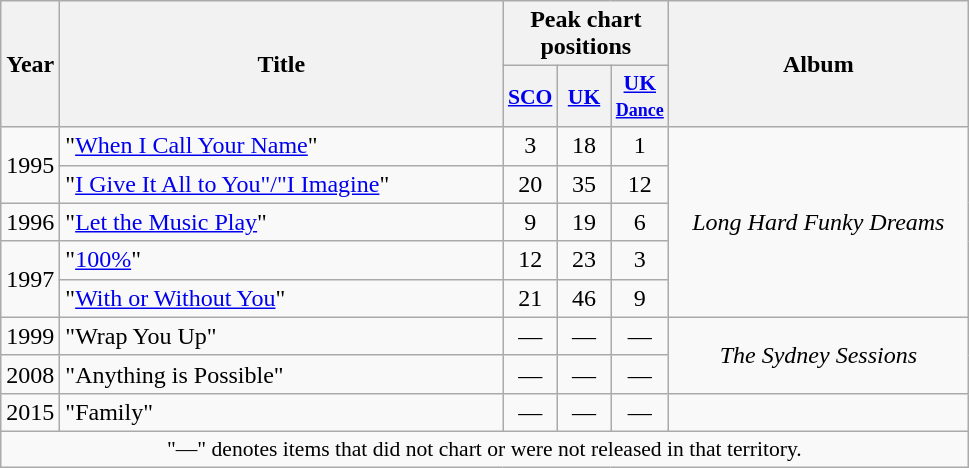<table class="wikitable" style="text-align:center;">
<tr>
<th rowspan="2" style="width:2em;">Year</th>
<th rowspan="2" style="width:18em;">Title</th>
<th colspan="3">Peak chart positions</th>
<th rowspan="2" style="width:12em;">Album</th>
</tr>
<tr>
<th style="width:2em;font-size:90%;"><a href='#'>SCO</a><br></th>
<th style="width:2em;font-size:90%;"><a href='#'>UK</a><br></th>
<th style="width:2em;font-size:90%;"><a href='#'>UK<br><small>Dance</small></a><br></th>
</tr>
<tr>
<td rowspan="2">1995</td>
<td style="text-align:left;">"<a href='#'>When I Call Your Name</a>"</td>
<td>3</td>
<td>18</td>
<td>1</td>
<td rowspan="5"><em>Long Hard Funky Dreams</em></td>
</tr>
<tr>
<td style="text-align:left;">"<a href='#'>I Give It All to You"/"I Imagine</a>"</td>
<td>20</td>
<td>35</td>
<td>12</td>
</tr>
<tr>
<td>1996</td>
<td style="text-align:left;">"<a href='#'>Let the Music Play</a>"</td>
<td>9</td>
<td>19</td>
<td>6</td>
</tr>
<tr>
<td rowspan="2">1997</td>
<td style="text-align:left;">"<a href='#'>100%</a>"</td>
<td>12</td>
<td>23</td>
<td>3</td>
</tr>
<tr>
<td style="text-align:left;">"<a href='#'>With or Without You</a>"</td>
<td>21</td>
<td>46</td>
<td>9</td>
</tr>
<tr>
<td>1999</td>
<td style="text-align:left;">"Wrap You Up"</td>
<td>—</td>
<td>—</td>
<td>—</td>
<td rowspan="2"><em>The Sydney Sessions</em></td>
</tr>
<tr>
<td>2008</td>
<td style="text-align:left;">"Anything is Possible"</td>
<td>—</td>
<td>—</td>
<td>—</td>
</tr>
<tr>
<td>2015</td>
<td style="text-align:left;">"Family"</td>
<td>—</td>
<td>—</td>
<td>—</td>
<td></td>
</tr>
<tr>
<td colspan="15" style="font-size:90%">"—" denotes items that did not chart or were not released in that territory.</td>
</tr>
</table>
